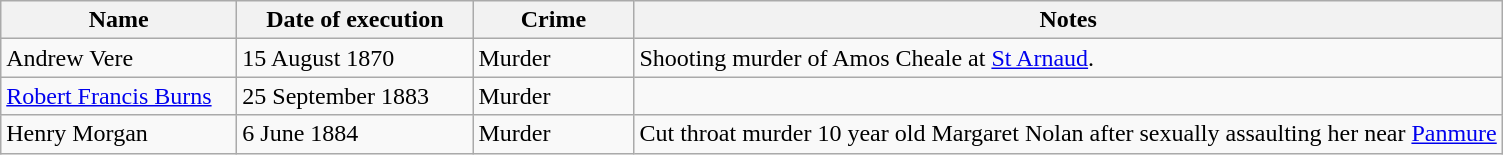<table class="wikitable">
<tr>
<th width=150>Name</th>
<th width=150>Date of execution</th>
<th width=100>Crime</th>
<th>Notes</th>
</tr>
<tr>
<td>Andrew Vere</td>
<td>15 August 1870</td>
<td>Murder</td>
<td>Shooting murder of Amos Cheale at <a href='#'>St Arnaud</a>.</td>
</tr>
<tr>
<td><a href='#'>Robert Francis Burns</a></td>
<td>25 September 1883</td>
<td>Murder</td>
<td></td>
</tr>
<tr>
<td>Henry Morgan</td>
<td>6 June 1884</td>
<td>Murder</td>
<td>Cut throat murder 10 year old Margaret Nolan after sexually assaulting her near <a href='#'>Panmure</a></td>
</tr>
</table>
